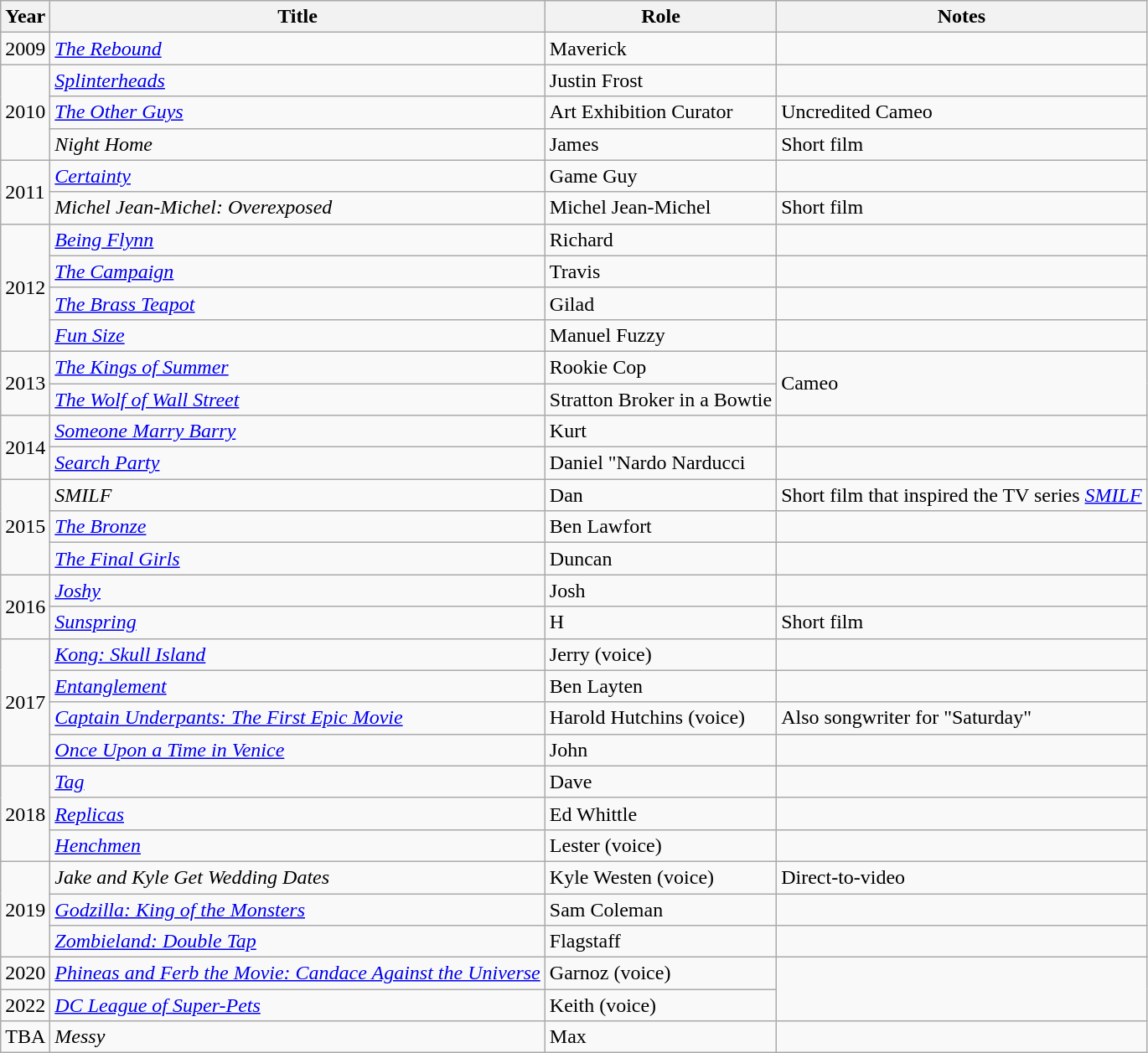<table class="wikitable sortable">
<tr>
<th>Year</th>
<th>Title</th>
<th>Role</th>
<th class="unsortable">Notes</th>
</tr>
<tr>
<td>2009</td>
<td><em><a href='#'>The Rebound</a></em></td>
<td>Maverick</td>
<td></td>
</tr>
<tr>
<td rowspan="3">2010</td>
<td><em><a href='#'>Splinterheads</a></em></td>
<td>Justin Frost</td>
<td></td>
</tr>
<tr>
<td><em><a href='#'>The Other Guys</a></em></td>
<td>Art Exhibition Curator</td>
<td>Uncredited Cameo</td>
</tr>
<tr>
<td><em>Night Home</em></td>
<td>James</td>
<td>Short film</td>
</tr>
<tr>
<td rowspan="2">2011</td>
<td><em><a href='#'>Certainty</a></em></td>
<td>Game Guy</td>
<td></td>
</tr>
<tr>
<td><em>Michel Jean-Michel: Overexposed</em></td>
<td>Michel Jean-Michel</td>
<td>Short film</td>
</tr>
<tr>
<td rowspan="4">2012</td>
<td><em><a href='#'>Being Flynn</a></em></td>
<td>Richard</td>
<td></td>
</tr>
<tr>
<td><em><a href='#'>The Campaign</a></em></td>
<td>Travis</td>
<td></td>
</tr>
<tr>
<td><em><a href='#'>The Brass Teapot</a></em></td>
<td>Gilad</td>
<td></td>
</tr>
<tr>
<td><em><a href='#'>Fun Size</a></em></td>
<td>Manuel Fuzzy</td>
<td></td>
</tr>
<tr>
<td rowspan="2">2013</td>
<td><em><a href='#'>The Kings of Summer</a></em></td>
<td>Rookie Cop</td>
<td rowspan="2">Cameo</td>
</tr>
<tr>
<td><em><a href='#'>The Wolf of Wall Street</a></em></td>
<td>Stratton Broker in a Bowtie</td>
</tr>
<tr>
<td rowspan="2">2014</td>
<td><em><a href='#'>Someone Marry Barry</a></em></td>
<td>Kurt</td>
<td></td>
</tr>
<tr>
<td><em><a href='#'>Search Party</a></em></td>
<td>Daniel "Nardo Narducci</td>
<td></td>
</tr>
<tr>
<td rowspan="3">2015</td>
<td><em>SMILF</em></td>
<td>Dan</td>
<td>Short film that inspired the TV series <em><a href='#'>SMILF</a></em></td>
</tr>
<tr>
<td><em><a href='#'>The Bronze</a></em></td>
<td>Ben Lawfort</td>
<td></td>
</tr>
<tr>
<td><em><a href='#'>The Final Girls</a></em></td>
<td>Duncan</td>
<td></td>
</tr>
<tr>
<td rowspan="2">2016</td>
<td><em><a href='#'>Joshy</a></em></td>
<td>Josh</td>
<td></td>
</tr>
<tr>
<td><em><a href='#'>Sunspring</a></em></td>
<td>H</td>
<td>Short film</td>
</tr>
<tr>
<td rowspan="4">2017</td>
<td><em><a href='#'>Kong: Skull Island</a></em></td>
<td>Jerry (voice)</td>
<td></td>
</tr>
<tr>
<td><em><a href='#'>Entanglement</a></em></td>
<td>Ben Layten</td>
<td></td>
</tr>
<tr>
<td><em><a href='#'>Captain Underpants: The First Epic Movie</a></em></td>
<td>Harold Hutchins (voice)</td>
<td>Also songwriter for "Saturday"</td>
</tr>
<tr>
<td><em><a href='#'>Once Upon a Time in Venice</a></em></td>
<td>John</td>
<td></td>
</tr>
<tr>
<td rowspan="3">2018</td>
<td><em><a href='#'>Tag</a></em></td>
<td>Dave</td>
<td></td>
</tr>
<tr>
<td><em><a href='#'>Replicas</a></em></td>
<td>Ed Whittle</td>
<td></td>
</tr>
<tr>
<td><em><a href='#'>Henchmen</a></em></td>
<td>Lester (voice)</td>
<td></td>
</tr>
<tr>
<td rowspan=3>2019</td>
<td><em>Jake and Kyle Get Wedding Dates</em></td>
<td>Kyle Westen (voice)</td>
<td>Direct-to-video</td>
</tr>
<tr>
<td><em><a href='#'>Godzilla: King of the Monsters</a></em></td>
<td>Sam Coleman</td>
<td></td>
</tr>
<tr>
<td><em><a href='#'>Zombieland: Double Tap</a></em></td>
<td>Flagstaff</td>
<td></td>
</tr>
<tr>
<td>2020</td>
<td><em><a href='#'>Phineas and Ferb the Movie: Candace Against the Universe</a></em></td>
<td>Garnoz (voice)</td>
<td rowspan="2"></td>
</tr>
<tr>
<td>2022</td>
<td><em><a href='#'>DC League of Super-Pets</a></em></td>
<td>Keith (voice)</td>
</tr>
<tr>
<td>TBA</td>
<td><em>Messy</em></td>
<td>Max</td>
<td></td>
</tr>
</table>
